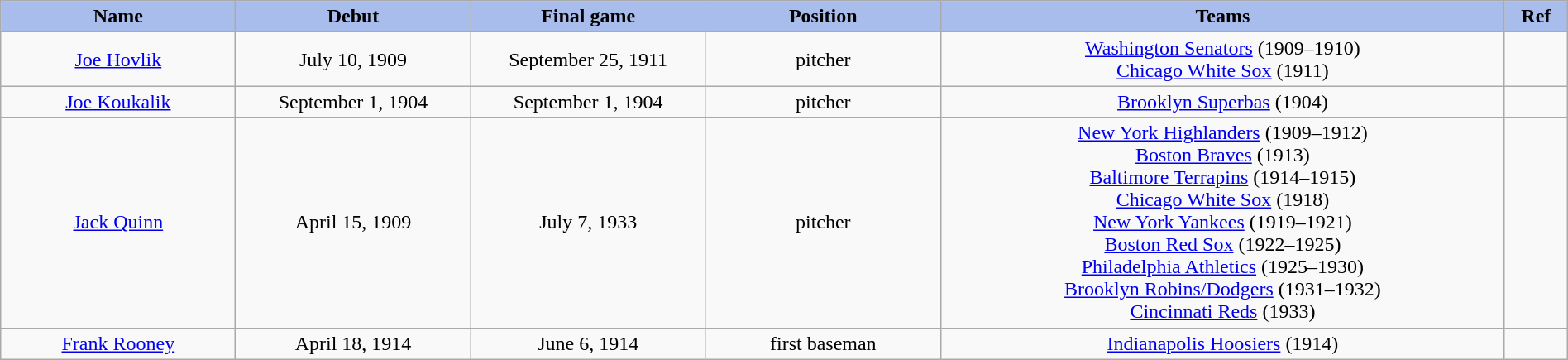<table class="wikitable" style="width: 100%">
<tr>
<th style="background:#a8bdec; width:15%;">Name</th>
<th style="width:15%; background:#a8bdec;">Debut</th>
<th style="width:15%; background:#a8bdec;">Final game</th>
<th style="width:15%; background:#a8bdec;">Position</th>
<th style="width:36%; background:#a8bdec;">Teams</th>
<th style="width:4%; background:#a8bdec;">Ref</th>
</tr>
<tr align=center>
<td><a href='#'>Joe Hovlik</a></td>
<td>July 10, 1909</td>
<td>September 25, 1911</td>
<td>pitcher</td>
<td><a href='#'>Washington Senators</a> (1909–1910)<br><a href='#'>Chicago White Sox</a> (1911)</td>
<td></td>
</tr>
<tr align=center>
<td><a href='#'>Joe Koukalik</a></td>
<td>September 1, 1904</td>
<td>September 1, 1904</td>
<td>pitcher</td>
<td><a href='#'>Brooklyn Superbas</a> (1904)</td>
<td></td>
</tr>
<tr align=center>
<td><a href='#'>Jack Quinn</a></td>
<td>April 15, 1909</td>
<td>July 7, 1933</td>
<td>pitcher</td>
<td><a href='#'>New York Highlanders</a> (1909–1912)<br><a href='#'>Boston Braves</a> (1913)<br><a href='#'>Baltimore Terrapins</a> (1914–1915)<br><a href='#'>Chicago White Sox</a> (1918)<br><a href='#'>New York Yankees</a> (1919–1921)<br><a href='#'>Boston Red Sox</a> (1922–1925)<br><a href='#'>Philadelphia Athletics</a> (1925–1930)<br><a href='#'>Brooklyn Robins/Dodgers</a> (1931–1932)<br><a href='#'>Cincinnati Reds</a> (1933)</td>
<td></td>
</tr>
<tr align=center>
<td><a href='#'>Frank Rooney</a></td>
<td>April 18, 1914</td>
<td>June 6, 1914</td>
<td>first baseman</td>
<td><a href='#'>Indianapolis Hoosiers</a> (1914)</td>
<td></td>
</tr>
</table>
